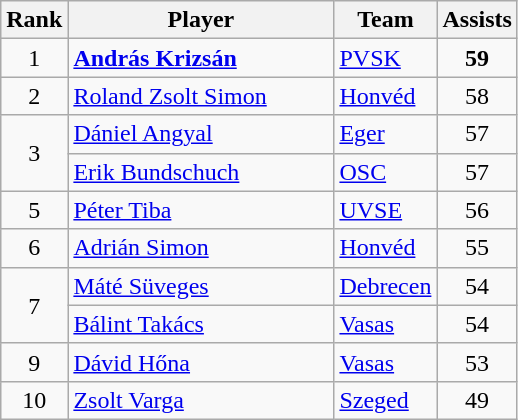<table class="wikitable" style="text-align:center">
<tr>
<th>Rank</th>
<th width="170">Player</th>
<th>Team</th>
<th>Assists</th>
</tr>
<tr>
<td rowspan="1">1</td>
<td align="left"> <strong><a href='#'>András Krizsán</a></strong></td>
<td align="left"> <a href='#'>PVSK</a></td>
<td><strong>59</strong></td>
</tr>
<tr>
<td rowspan="1">2</td>
<td align="left"> <a href='#'>Roland Zsolt Simon</a></td>
<td align="left"> <a href='#'>Honvéd</a></td>
<td>58</td>
</tr>
<tr>
<td rowspan="2">3</td>
<td align="left"> <a href='#'>Dániel Angyal</a></td>
<td align="left"> <a href='#'>Eger</a></td>
<td>57</td>
</tr>
<tr>
<td align="left"> <a href='#'>Erik Bundschuch</a></td>
<td align="left"> <a href='#'>OSC</a></td>
<td>57</td>
</tr>
<tr>
<td rowspan="1">5</td>
<td align="left"> <a href='#'>Péter Tiba</a></td>
<td align="left"> <a href='#'>UVSE</a></td>
<td>56</td>
</tr>
<tr>
<td rowspan="1">6</td>
<td align="left"> <a href='#'>Adrián Simon</a></td>
<td align="left"> <a href='#'>Honvéd</a></td>
<td>55</td>
</tr>
<tr>
<td rowspan="2">7</td>
<td align="left"> <a href='#'>Máté Süveges</a></td>
<td align="left"> <a href='#'>Debrecen</a></td>
<td>54</td>
</tr>
<tr>
<td align="left"> <a href='#'>Bálint Takács</a></td>
<td align="left"> <a href='#'>Vasas</a></td>
<td>54</td>
</tr>
<tr>
<td rowspan="1">9</td>
<td align="left"> <a href='#'>Dávid Hőna</a></td>
<td align="left"> <a href='#'>Vasas</a></td>
<td>53</td>
</tr>
<tr>
<td rowspan="1">10</td>
<td align="left"> <a href='#'>Zsolt Varga</a></td>
<td align="left"> <a href='#'>Szeged</a></td>
<td>49</td>
</tr>
</table>
